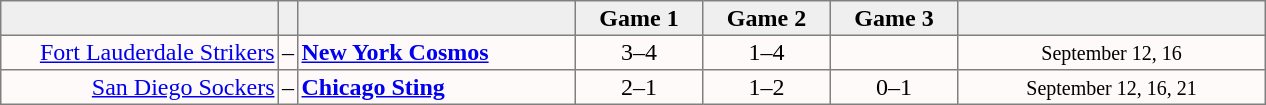<table style=border-collapse:collapse border=1 cellspacing=0 cellpadding=2>
<tr align=center bgcolor=#efefef>
<th width=180></th>
<th width=5></th>
<th width=180></th>
<th width=80>Game 1</th>
<th width=80>Game 2</th>
<th width=80>Game 3</th>
<td width=200></td>
</tr>
<tr align=center bgcolor=fffafa>
<td align=right><a href='#'>Fort Lauderdale Strikers</a></td>
<td>–</td>
<td align=left><strong><a href='#'>New York Cosmos</a></strong></td>
<td>3–4</td>
<td>1–4</td>
<td></td>
<td><small>September 12, 16</small></td>
</tr>
<tr align=center bgcolor=fffafa>
<td align=right><a href='#'>San Diego Sockers</a></td>
<td>–</td>
<td align=left><strong><a href='#'>Chicago Sting</a></strong></td>
<td>2–1</td>
<td>1–2</td>
<td>0–1</td>
<td><small>September 12, 16, 21</small></td>
</tr>
</table>
